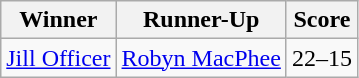<table class="wikitable">
<tr>
<th><strong>Winner</strong></th>
<th><strong>Runner-Up</strong></th>
<th><strong>Score</strong></th>
</tr>
<tr>
<td> <a href='#'>Jill Officer</a></td>
<td> <a href='#'>Robyn MacPhee</a></td>
<td>22–15</td>
</tr>
</table>
